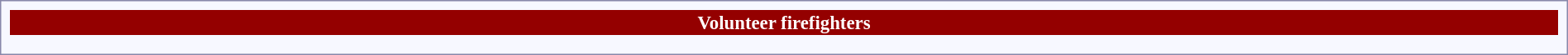<table style="border:1px solid #8888aa; background-color:#f7f8ff; padding:5px; font-size:95%; margin: 0px 12px 12px 0px; width: 100%;">
<tr style="background-color:#CCCCCC; width: 100%">
<th colspan="5" style="background:#940000; color: white;">Volunteer firefighters</th>
</tr>
<tr style="text-align:center;">
<td rowspan="2"></td>
<td></td>
<td></td>
<td></td>
<td></td>
</tr>
<tr style="text-align:center;">
<th></th>
<th></th>
<th></th>
<th></th>
</tr>
</table>
